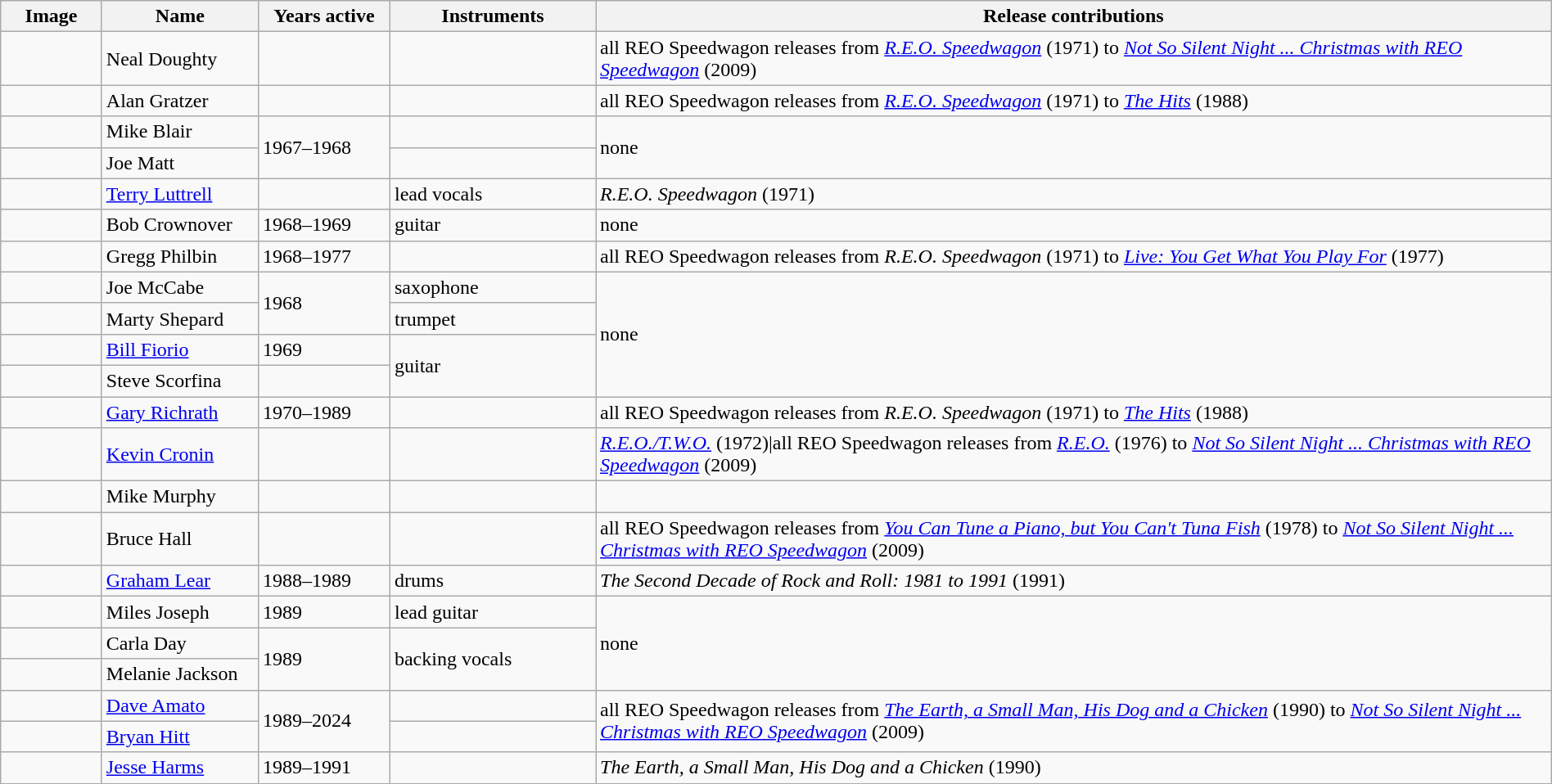<table class="wikitable" border="1" width=100%>
<tr>
<th width="75">Image</th>
<th width="120">Name</th>
<th width="100">Years active</th>
<th width="160">Instruments</th>
<th>Release contributions</th>
</tr>
<tr>
<td></td>
<td>Neal Doughty</td>
<td></td>
<td></td>
<td>all REO Speedwagon releases from <em><a href='#'>R.E.O. Speedwagon</a></em> (1971) to <em><a href='#'>Not So Silent Night&nbsp;... Christmas with REO Speedwagon</a></em> (2009)</td>
</tr>
<tr>
<td></td>
<td>Alan Gratzer</td>
<td></td>
<td></td>
<td>all REO Speedwagon releases from <em><a href='#'>R.E.O. Speedwagon</a></em> (1971) to <em><a href='#'>The Hits</a></em> (1988)</td>
</tr>
<tr>
<td></td>
<td>Mike Blair</td>
<td rowspan="2">1967–1968</td>
<td></td>
<td rowspan="2">none</td>
</tr>
<tr>
<td></td>
<td>Joe Matt</td>
<td></td>
</tr>
<tr>
<td></td>
<td><a href='#'>Terry Luttrell</a></td>
<td></td>
<td>lead vocals</td>
<td><em>R.E.O. Speedwagon</em> (1971)</td>
</tr>
<tr>
<td></td>
<td>Bob Crownover</td>
<td>1968–1969</td>
<td>guitar</td>
<td>none</td>
</tr>
<tr>
<td></td>
<td>Gregg Philbin</td>
<td>1968–1977 </td>
<td></td>
<td>all REO Speedwagon releases from <em>R.E.O. Speedwagon</em> (1971) to <em><a href='#'>Live: You Get What You Play For</a></em> (1977)</td>
</tr>
<tr>
<td></td>
<td>Joe McCabe</td>
<td rowspan="2">1968</td>
<td>saxophone</td>
<td rowspan="4">none</td>
</tr>
<tr>
<td></td>
<td>Marty Shepard</td>
<td>trumpet</td>
</tr>
<tr>
<td></td>
<td><a href='#'>Bill Fiorio</a></td>
<td>1969</td>
<td rowspan="2">guitar</td>
</tr>
<tr>
<td></td>
<td>Steve Scorfina</td>
<td></td>
</tr>
<tr>
<td></td>
<td><a href='#'>Gary Richrath</a></td>
<td>1970–1989 </td>
<td></td>
<td>all REO Speedwagon releases from <em>R.E.O. Speedwagon</em> (1971) to <em><a href='#'>The Hits</a></em> (1988)</td>
</tr>
<tr>
<td></td>
<td><a href='#'>Kevin Cronin</a></td>
<td></td>
<td></td>
<td {{hlist><em><a href='#'>R.E.O./T.W.O.</a></em> (1972)|all REO Speedwagon releases from <em><a href='#'>R.E.O.</a></em> (1976) to <em><a href='#'>Not So Silent Night&nbsp;... Christmas with REO Speedwagon</a></em> (2009)</td>
</tr>
<tr>
<td></td>
<td>Mike Murphy</td>
<td></td>
<td></td>
<td></td>
</tr>
<tr>
<td></td>
<td>Bruce Hall</td>
<td></td>
<td></td>
<td>all REO Speedwagon releases from <em><a href='#'>You Can Tune a Piano, but You Can't Tuna Fish</a></em> (1978) to <em><a href='#'>Not So Silent Night&nbsp;... Christmas with REO Speedwagon</a></em> (2009)</td>
</tr>
<tr>
<td></td>
<td><a href='#'>Graham Lear</a></td>
<td>1988–1989</td>
<td>drums</td>
<td><em>The Second Decade of Rock and Roll: 1981 to 1991</em> (1991)</td>
</tr>
<tr>
<td></td>
<td>Miles Joseph</td>
<td>1989 </td>
<td>lead guitar</td>
<td rowspan="3">none</td>
</tr>
<tr>
<td></td>
<td>Carla Day</td>
<td rowspan="2">1989</td>
<td rowspan="2">backing vocals</td>
</tr>
<tr>
<td></td>
<td>Melanie Jackson</td>
</tr>
<tr>
<td></td>
<td><a href='#'>Dave Amato</a></td>
<td rowspan="2">1989–2024</td>
<td></td>
<td rowspan="2">all REO Speedwagon releases from <em><a href='#'>The Earth, a Small Man, His Dog and a Chicken</a></em> (1990) to <em><a href='#'>Not So Silent Night&nbsp;... Christmas with REO Speedwagon</a></em> (2009)</td>
</tr>
<tr>
<td></td>
<td><a href='#'>Bryan Hitt</a></td>
<td></td>
</tr>
<tr>
<td></td>
<td><a href='#'>Jesse Harms</a></td>
<td>1989–1991</td>
<td></td>
<td><em>The Earth, a Small Man, His Dog and a Chicken</em> (1990)</td>
</tr>
</table>
